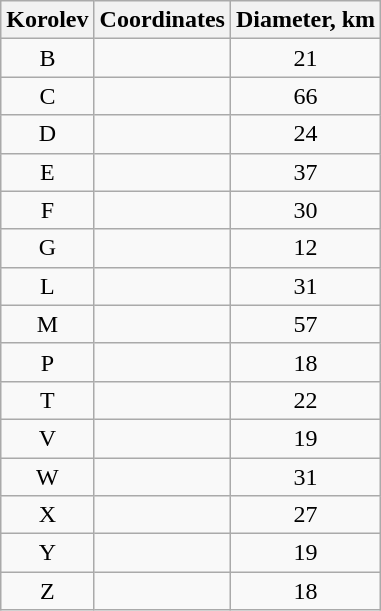<table class="wikitable" style="text-align:center">
<tr>
<th>Korolev</th>
<th class="unsortable">Coordinates</th>
<th>Diameter, km</th>
</tr>
<tr>
<td>B</td>
<td></td>
<td>21</td>
</tr>
<tr>
<td>C</td>
<td></td>
<td>66</td>
</tr>
<tr>
<td>D</td>
<td></td>
<td>24</td>
</tr>
<tr>
<td>E</td>
<td></td>
<td>37</td>
</tr>
<tr>
<td>F</td>
<td></td>
<td>30</td>
</tr>
<tr>
<td>G</td>
<td></td>
<td>12</td>
</tr>
<tr>
<td>L</td>
<td></td>
<td>31</td>
</tr>
<tr>
<td>M</td>
<td></td>
<td>57</td>
</tr>
<tr>
<td>P</td>
<td></td>
<td>18</td>
</tr>
<tr>
<td>T</td>
<td></td>
<td>22</td>
</tr>
<tr>
<td>V</td>
<td></td>
<td>19</td>
</tr>
<tr>
<td>W</td>
<td></td>
<td>31</td>
</tr>
<tr>
<td>X</td>
<td></td>
<td>27</td>
</tr>
<tr>
<td>Y</td>
<td></td>
<td>19</td>
</tr>
<tr>
<td>Z</td>
<td></td>
<td>18</td>
</tr>
</table>
